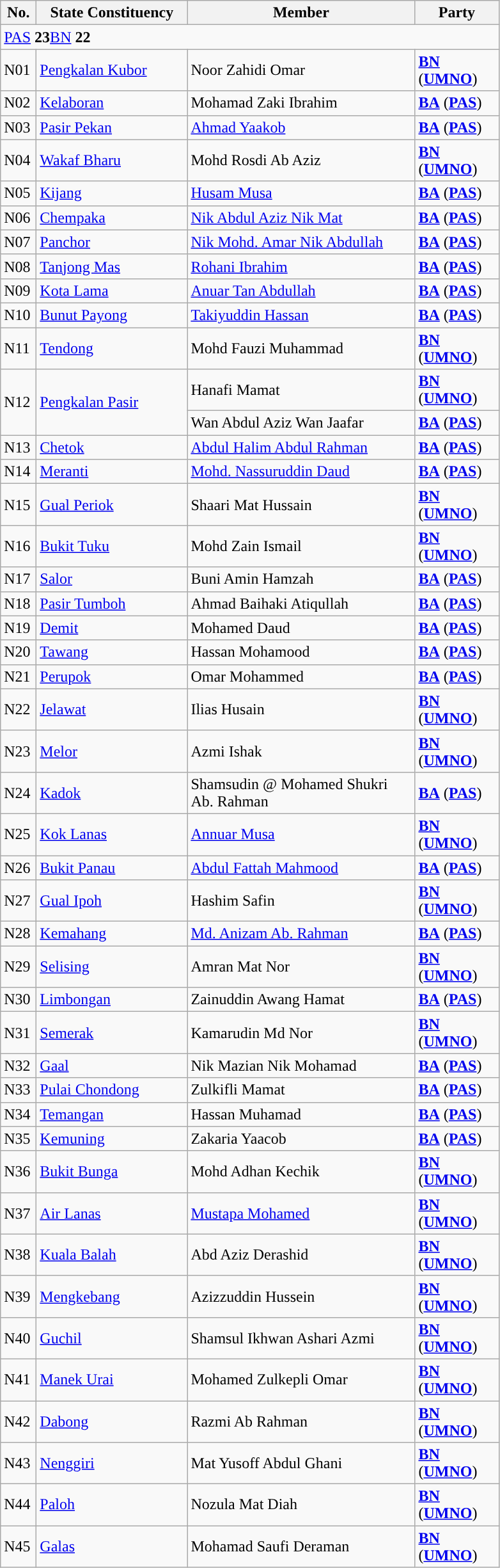<table class="wikitable sortable">
<tr>
<th style="width:30px;">No.</th>
<th style="width:150px;">State Constituency</th>
<th style="width:230px;">Member</th>
<th style="width:80px;">Party</th>
</tr>
<tr>
<td colspan="4"><a href='#'>PAS</a> <strong>23</strong><a href='#'>BN</a> <strong>22</strong></td>
</tr>
<tr>
<td>N01</td>
<td><a href='#'>Pengkalan Kubor</a></td>
<td>Noor Zahidi Omar</td>
<td><strong><a href='#'>BN</a></strong> (<strong><a href='#'>UMNO</a></strong>)</td>
</tr>
<tr>
<td>N02</td>
<td><a href='#'>Kelaboran</a></td>
<td>Mohamad Zaki Ibrahim</td>
<td><strong><a href='#'>BA</a></strong> (<strong><a href='#'>PAS</a></strong>)</td>
</tr>
<tr>
<td>N03</td>
<td><a href='#'>Pasir Pekan</a></td>
<td><a href='#'>Ahmad Yaakob</a></td>
<td><strong><a href='#'>BA</a></strong> (<strong><a href='#'>PAS</a></strong>)</td>
</tr>
<tr>
<td>N04</td>
<td><a href='#'>Wakaf Bharu</a></td>
<td>Mohd Rosdi Ab Aziz</td>
<td><strong><a href='#'>BN</a></strong> (<strong><a href='#'>UMNO</a></strong>)</td>
</tr>
<tr>
<td>N05</td>
<td><a href='#'>Kijang</a></td>
<td><a href='#'>Husam Musa</a></td>
<td><strong><a href='#'>BA</a></strong> (<strong><a href='#'>PAS</a></strong>)</td>
</tr>
<tr>
<td>N06</td>
<td><a href='#'>Chempaka</a></td>
<td><a href='#'>Nik Abdul Aziz Nik Mat</a></td>
<td><strong><a href='#'>BA</a></strong> (<strong><a href='#'>PAS</a></strong>)</td>
</tr>
<tr>
<td>N07</td>
<td><a href='#'>Panchor</a></td>
<td><a href='#'>Nik Mohd. Amar Nik Abdullah</a></td>
<td><strong><a href='#'>BA</a></strong> (<strong><a href='#'>PAS</a></strong>)</td>
</tr>
<tr>
<td>N08</td>
<td><a href='#'>Tanjong Mas</a></td>
<td><a href='#'>Rohani Ibrahim</a></td>
<td><strong><a href='#'>BA</a></strong> (<strong><a href='#'>PAS</a></strong>)</td>
</tr>
<tr>
<td>N09</td>
<td><a href='#'>Kota Lama</a></td>
<td><a href='#'>Anuar Tan Abdullah</a></td>
<td><strong><a href='#'>BA</a></strong> (<strong><a href='#'>PAS</a></strong>)</td>
</tr>
<tr>
<td>N10</td>
<td><a href='#'>Bunut Payong</a></td>
<td><a href='#'>Takiyuddin Hassan</a></td>
<td><strong><a href='#'>BA</a></strong> (<strong><a href='#'>PAS</a></strong>)</td>
</tr>
<tr>
<td>N11</td>
<td><a href='#'>Tendong</a></td>
<td>Mohd Fauzi Muhammad</td>
<td><strong><a href='#'>BN</a></strong> (<strong><a href='#'>UMNO</a></strong>)</td>
</tr>
<tr>
<td rowspan=2>N12</td>
<td rowspan=2><a href='#'>Pengkalan Pasir</a></td>
<td>Hanafi Mamat </td>
<td><strong><a href='#'>BN</a></strong> (<strong><a href='#'>UMNO</a></strong>)</td>
</tr>
<tr>
<td>Wan Abdul Aziz Wan Jaafar </td>
<td><strong><a href='#'>BA</a></strong> (<strong><a href='#'>PAS</a></strong>)</td>
</tr>
<tr>
<td>N13</td>
<td><a href='#'>Chetok</a></td>
<td><a href='#'>Abdul Halim Abdul Rahman</a></td>
<td><strong><a href='#'>BA</a></strong> (<strong><a href='#'>PAS</a></strong>)</td>
</tr>
<tr>
<td>N14</td>
<td><a href='#'>Meranti</a></td>
<td><a href='#'>Mohd. Nassuruddin Daud</a></td>
<td><strong><a href='#'>BA</a></strong> (<strong><a href='#'>PAS</a></strong>)</td>
</tr>
<tr>
<td>N15</td>
<td><a href='#'>Gual Periok</a></td>
<td>Shaari Mat Hussain</td>
<td><strong><a href='#'>BN</a></strong> (<strong><a href='#'>UMNO</a></strong>)</td>
</tr>
<tr>
<td>N16</td>
<td><a href='#'>Bukit Tuku</a></td>
<td>Mohd Zain Ismail</td>
<td><strong><a href='#'>BN</a></strong> (<strong><a href='#'>UMNO</a></strong>)</td>
</tr>
<tr>
<td>N17</td>
<td><a href='#'>Salor</a></td>
<td>Buni Amin Hamzah</td>
<td><strong><a href='#'>BA</a></strong> (<strong><a href='#'>PAS</a></strong>)</td>
</tr>
<tr>
<td>N18</td>
<td><a href='#'>Pasir Tumboh</a></td>
<td>Ahmad Baihaki Atiqullah</td>
<td><strong><a href='#'>BA</a></strong> (<strong><a href='#'>PAS</a></strong>)</td>
</tr>
<tr>
<td>N19</td>
<td><a href='#'>Demit</a></td>
<td>Mohamed Daud</td>
<td><strong><a href='#'>BA</a></strong> (<strong><a href='#'>PAS</a></strong>)</td>
</tr>
<tr>
<td>N20</td>
<td><a href='#'>Tawang</a></td>
<td>Hassan Mohamood</td>
<td><strong><a href='#'>BA</a></strong> (<strong><a href='#'>PAS</a></strong>)</td>
</tr>
<tr>
<td>N21</td>
<td><a href='#'>Perupok</a></td>
<td>Omar Mohammed</td>
<td><strong><a href='#'>BA</a></strong> (<strong><a href='#'>PAS</a></strong>)</td>
</tr>
<tr>
<td>N22</td>
<td><a href='#'>Jelawat</a></td>
<td>Ilias Husain</td>
<td><strong><a href='#'>BN</a></strong> (<strong><a href='#'>UMNO</a></strong>)</td>
</tr>
<tr>
<td>N23</td>
<td><a href='#'>Melor</a></td>
<td>Azmi Ishak</td>
<td><strong><a href='#'>BN</a></strong> (<strong><a href='#'>UMNO</a></strong>)</td>
</tr>
<tr>
<td>N24</td>
<td><a href='#'>Kadok</a></td>
<td>Shamsudin @ Mohamed Shukri Ab. Rahman</td>
<td><strong><a href='#'>BA</a></strong> (<strong><a href='#'>PAS</a></strong>)</td>
</tr>
<tr>
<td>N25</td>
<td><a href='#'>Kok Lanas</a></td>
<td><a href='#'>Annuar Musa</a></td>
<td><strong><a href='#'>BN</a></strong> (<strong><a href='#'>UMNO</a></strong>)</td>
</tr>
<tr>
<td>N26</td>
<td><a href='#'>Bukit Panau</a></td>
<td><a href='#'>Abdul Fattah Mahmood</a></td>
<td><strong><a href='#'>BA</a></strong> (<strong><a href='#'>PAS</a></strong>)</td>
</tr>
<tr>
<td>N27</td>
<td><a href='#'>Gual Ipoh</a></td>
<td>Hashim Safin</td>
<td><strong><a href='#'>BN</a></strong> (<strong><a href='#'>UMNO</a></strong>)</td>
</tr>
<tr>
<td>N28</td>
<td><a href='#'>Kemahang</a></td>
<td><a href='#'>Md. Anizam Ab. Rahman</a></td>
<td><strong><a href='#'>BA</a></strong> (<strong><a href='#'>PAS</a></strong>)</td>
</tr>
<tr>
<td>N29</td>
<td><a href='#'>Selising</a></td>
<td>Amran Mat Nor</td>
<td><strong><a href='#'>BN</a></strong> (<strong><a href='#'>UMNO</a></strong>)</td>
</tr>
<tr>
<td>N30</td>
<td><a href='#'>Limbongan</a></td>
<td>Zainuddin Awang Hamat</td>
<td><strong><a href='#'>BA</a></strong> (<strong><a href='#'>PAS</a></strong>)</td>
</tr>
<tr>
<td>N31</td>
<td><a href='#'>Semerak</a></td>
<td>Kamarudin Md Nor</td>
<td><strong><a href='#'>BN</a></strong> (<strong><a href='#'>UMNO</a></strong>)</td>
</tr>
<tr>
<td>N32</td>
<td><a href='#'>Gaal</a></td>
<td>Nik Mazian Nik Mohamad</td>
<td><strong><a href='#'>BA</a></strong> (<strong><a href='#'>PAS</a></strong>)</td>
</tr>
<tr>
<td>N33</td>
<td><a href='#'>Pulai Chondong</a></td>
<td>Zulkifli Mamat</td>
<td><strong><a href='#'>BA</a></strong> (<strong><a href='#'>PAS</a></strong>)</td>
</tr>
<tr>
<td>N34</td>
<td><a href='#'>Temangan</a></td>
<td>Hassan Muhamad</td>
<td><strong><a href='#'>BA</a></strong> (<strong><a href='#'>PAS</a></strong>)</td>
</tr>
<tr>
<td>N35</td>
<td><a href='#'>Kemuning</a></td>
<td>Zakaria Yaacob</td>
<td><strong><a href='#'>BA</a></strong> (<strong><a href='#'>PAS</a></strong>)</td>
</tr>
<tr>
<td>N36</td>
<td><a href='#'>Bukit Bunga</a></td>
<td>Mohd Adhan Kechik</td>
<td><strong><a href='#'>BN</a></strong> (<strong><a href='#'>UMNO</a></strong>)</td>
</tr>
<tr>
<td>N37</td>
<td><a href='#'>Air Lanas</a></td>
<td><a href='#'>Mustapa Mohamed</a></td>
<td><strong><a href='#'>BN</a></strong> (<strong><a href='#'>UMNO</a></strong>)</td>
</tr>
<tr>
<td>N38</td>
<td><a href='#'>Kuala Balah</a></td>
<td>Abd Aziz Derashid</td>
<td><strong><a href='#'>BN</a></strong> (<strong><a href='#'>UMNO</a></strong>)</td>
</tr>
<tr>
<td>N39</td>
<td><a href='#'>Mengkebang</a></td>
<td>Azizzuddin Hussein</td>
<td><strong><a href='#'>BN</a></strong> (<strong><a href='#'>UMNO</a></strong>)</td>
</tr>
<tr>
<td>N40</td>
<td><a href='#'>Guchil</a></td>
<td>Shamsul Ikhwan Ashari Azmi</td>
<td><strong><a href='#'>BN</a></strong> (<strong><a href='#'>UMNO</a></strong>)</td>
</tr>
<tr>
<td>N41</td>
<td><a href='#'>Manek Urai</a></td>
<td>Mohamed Zulkepli Omar</td>
<td><strong><a href='#'>BN</a></strong> (<strong><a href='#'>UMNO</a></strong>)</td>
</tr>
<tr>
<td>N42</td>
<td><a href='#'>Dabong</a></td>
<td>Razmi Ab Rahman</td>
<td><strong><a href='#'>BN</a></strong> (<strong><a href='#'>UMNO</a></strong>)</td>
</tr>
<tr>
<td>N43</td>
<td><a href='#'>Nenggiri</a></td>
<td>Mat Yusoff Abdul Ghani</td>
<td><strong><a href='#'>BN</a></strong> (<strong><a href='#'>UMNO</a></strong>)</td>
</tr>
<tr>
<td>N44</td>
<td><a href='#'>Paloh</a></td>
<td>Nozula Mat Diah</td>
<td><strong><a href='#'>BN</a></strong> (<strong><a href='#'>UMNO</a></strong>)</td>
</tr>
<tr>
<td>N45</td>
<td><a href='#'>Galas</a></td>
<td>Mohamad Saufi Deraman</td>
<td><strong><a href='#'>BN</a></strong> (<strong><a href='#'>UMNO</a></strong>)</td>
</tr>
</table>
